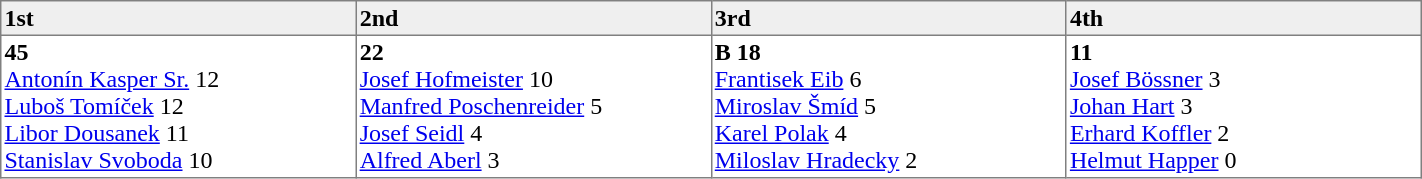<table border=1 cellpadding=2 cellspacing=0 width=75% style="border-collapse:collapse">
<tr align=left style="background:#efefef;">
<th width=20% >1st</th>
<th width=20% >2nd</th>
<th width=20% >3rd</th>
<th width=20%>4th</th>
</tr>
<tr align=left>
<td valign=top ><strong> 45</strong><br><a href='#'>Antonín Kasper Sr.</a> 12<br><a href='#'>Luboš Tomíček</a> 12<br><a href='#'>Libor Dousanek</a> 11<br><a href='#'>Stanislav Svoboda</a> 10</td>
<td valign=top ><strong> 22</strong><br><a href='#'>Josef Hofmeister</a> 10<br><a href='#'>Manfred Poschenreider</a> 5<br><a href='#'>Josef Seidl</a> 4<br><a href='#'>Alfred Aberl</a> 3</td>
<td valign=top ><strong> B 18</strong><br><a href='#'>Frantisek Eib</a> 6<br><a href='#'>Miroslav Šmíd</a> 5<br><a href='#'>Karel Polak</a> 4<br><a href='#'>Miloslav Hradecky</a> 2</td>
<td valign=top><strong> 11</strong><br><a href='#'>Josef Bössner</a> 3<br><a href='#'>Johan Hart</a> 3<br><a href='#'>Erhard Koffler</a> 2<br><a href='#'>Helmut Happer</a> 0</td>
</tr>
</table>
